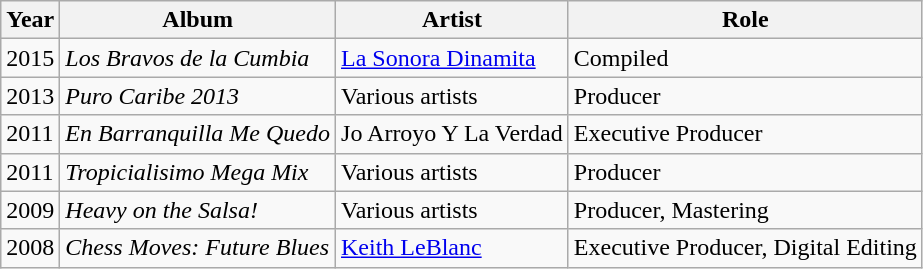<table class=wikitable>
<tr>
<th>Year</th>
<th>Album</th>
<th>Artist</th>
<th>Role</th>
</tr>
<tr>
<td>2015</td>
<td><em>Los Bravos de la Cumbia</em></td>
<td><a href='#'>La Sonora Dinamita</a></td>
<td>Compiled</td>
</tr>
<tr>
<td>2013</td>
<td><em>Puro Caribe 2013</em></td>
<td>Various artists</td>
<td>Producer</td>
</tr>
<tr>
<td>2011</td>
<td><em>En Barranquilla Me Quedo</em></td>
<td>Jo Arroyo Y La Verdad</td>
<td>Executive Producer</td>
</tr>
<tr>
<td>2011</td>
<td><em>Tropicialisimo Mega Mix</em></td>
<td>Various artists</td>
<td>Producer</td>
</tr>
<tr>
<td>2009</td>
<td><em>Heavy on the Salsa!</em></td>
<td>Various artists</td>
<td>Producer, Mastering</td>
</tr>
<tr>
<td>2008</td>
<td><em>Chess Moves: Future Blues</em></td>
<td><a href='#'>Keith LeBlanc</a></td>
<td>Executive Producer, Digital Editing</td>
</tr>
</table>
